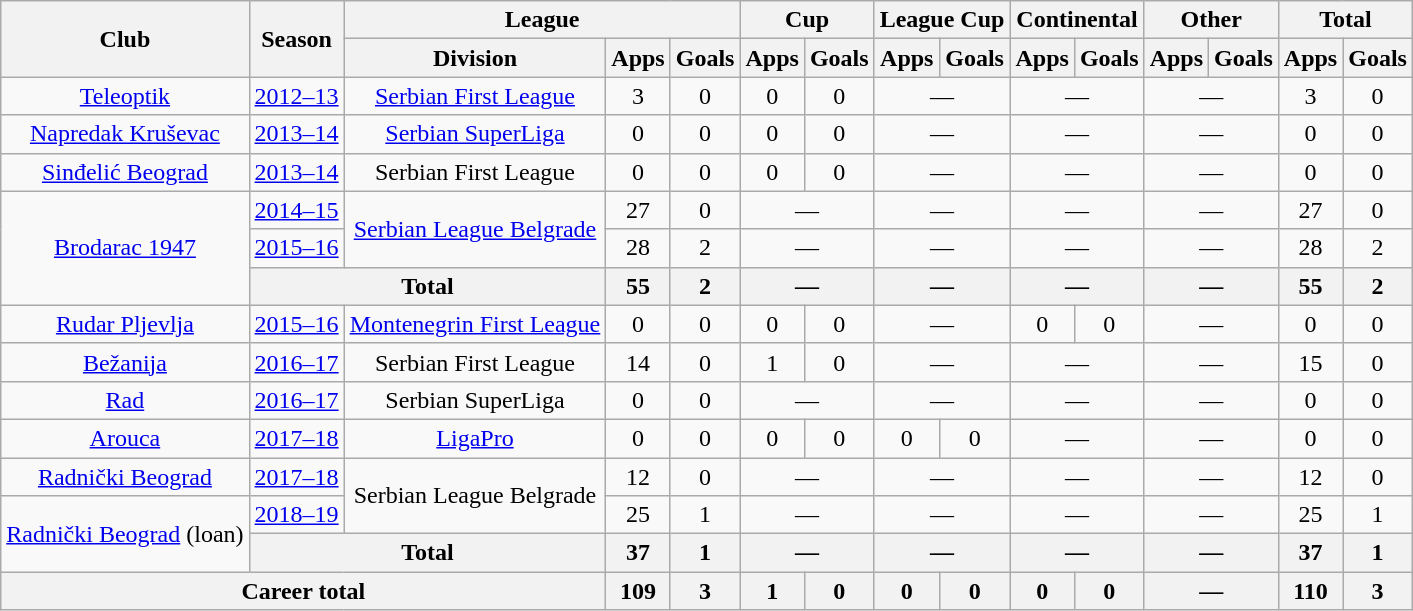<table class="wikitable" style="text-align:center">
<tr>
<th rowspan="2">Club</th>
<th rowspan="2">Season</th>
<th colspan="3">League</th>
<th colspan="2">Cup</th>
<th colspan="2">League Cup</th>
<th colspan="2">Continental</th>
<th colspan="2">Other</th>
<th colspan="2">Total</th>
</tr>
<tr>
<th>Division</th>
<th>Apps</th>
<th>Goals</th>
<th>Apps</th>
<th>Goals</th>
<th>Apps</th>
<th>Goals</th>
<th>Apps</th>
<th>Goals</th>
<th>Apps</th>
<th>Goals</th>
<th>Apps</th>
<th>Goals</th>
</tr>
<tr>
<td><a href='#'>Teleoptik</a></td>
<td><a href='#'>2012–13</a></td>
<td><a href='#'>Serbian First League</a></td>
<td>3</td>
<td>0</td>
<td>0</td>
<td>0</td>
<td colspan="2">—</td>
<td colspan="2">—</td>
<td colspan="2">—</td>
<td>3</td>
<td>0</td>
</tr>
<tr>
<td><a href='#'>Napredak Kruševac</a></td>
<td><a href='#'>2013–14</a></td>
<td><a href='#'>Serbian SuperLiga</a></td>
<td>0</td>
<td>0</td>
<td>0</td>
<td>0</td>
<td colspan="2">—</td>
<td colspan="2">—</td>
<td colspan="2">—</td>
<td>0</td>
<td>0</td>
</tr>
<tr>
<td><a href='#'>Sinđelić Beograd</a></td>
<td><a href='#'>2013–14</a></td>
<td>Serbian First League</td>
<td>0</td>
<td>0</td>
<td>0</td>
<td>0</td>
<td colspan="2">—</td>
<td colspan="2">—</td>
<td colspan="2">—</td>
<td>0</td>
<td>0</td>
</tr>
<tr>
<td rowspan="3"><a href='#'>Brodarac 1947</a></td>
<td><a href='#'>2014–15</a></td>
<td rowspan=2><a href='#'>Serbian League Belgrade</a></td>
<td>27</td>
<td>0</td>
<td colspan="2">—</td>
<td colspan="2">—</td>
<td colspan="2">—</td>
<td colspan="2">—</td>
<td>27</td>
<td>0</td>
</tr>
<tr>
<td><a href='#'>2015–16</a></td>
<td>28</td>
<td>2</td>
<td colspan="2">—</td>
<td colspan="2">—</td>
<td colspan="2">—</td>
<td colspan="2">—</td>
<td>28</td>
<td>2</td>
</tr>
<tr>
<th colspan="2">Total</th>
<th>55</th>
<th>2</th>
<th colspan="2">—</th>
<th colspan="2">—</th>
<th colspan="2">—</th>
<th colspan="2">—</th>
<th>55</th>
<th>2</th>
</tr>
<tr>
<td><a href='#'>Rudar Pljevlja</a></td>
<td><a href='#'>2015–16</a></td>
<td><a href='#'>Montenegrin First League</a></td>
<td>0</td>
<td>0</td>
<td>0</td>
<td>0</td>
<td colspan="2">—</td>
<td>0</td>
<td>0</td>
<td colspan="2">—</td>
<td>0</td>
<td>0</td>
</tr>
<tr>
<td><a href='#'>Bežanija</a></td>
<td><a href='#'>2016–17</a></td>
<td>Serbian First League</td>
<td>14</td>
<td>0</td>
<td>1</td>
<td>0</td>
<td colspan="2">—</td>
<td colspan="2">—</td>
<td colspan="2">—</td>
<td>15</td>
<td>0</td>
</tr>
<tr>
<td><a href='#'>Rad</a></td>
<td><a href='#'>2016–17</a></td>
<td>Serbian SuperLiga</td>
<td>0</td>
<td>0</td>
<td colspan="2">—</td>
<td colspan="2">—</td>
<td colspan="2">—</td>
<td colspan="2">—</td>
<td>0</td>
<td>0</td>
</tr>
<tr>
<td><a href='#'>Arouca</a></td>
<td><a href='#'>2017–18</a></td>
<td><a href='#'>LigaPro</a></td>
<td>0</td>
<td>0</td>
<td>0</td>
<td>0</td>
<td>0</td>
<td>0</td>
<td colspan="2">—</td>
<td colspan="2">—</td>
<td>0</td>
<td>0</td>
</tr>
<tr>
<td><a href='#'>Radnički Beograd</a></td>
<td><a href='#'>2017–18</a></td>
<td rowspan=2>Serbian League Belgrade</td>
<td>12</td>
<td>0</td>
<td colspan="2">—</td>
<td colspan="2">—</td>
<td colspan="2">—</td>
<td colspan="2">—</td>
<td>12</td>
<td>0</td>
</tr>
<tr>
<td rowspan="2"><a href='#'>Radnički Beograd</a> (loan)</td>
<td><a href='#'>2018–19</a></td>
<td>25</td>
<td>1</td>
<td colspan="2">—</td>
<td colspan="2">—</td>
<td colspan="2">—</td>
<td colspan="2">—</td>
<td>25</td>
<td>1</td>
</tr>
<tr>
<th colspan="2">Total</th>
<th>37</th>
<th>1</th>
<th colspan="2">—</th>
<th colspan="2">—</th>
<th colspan="2">—</th>
<th colspan="2">—</th>
<th>37</th>
<th>1</th>
</tr>
<tr>
<th colspan="3">Career total</th>
<th>109</th>
<th>3</th>
<th>1</th>
<th>0</th>
<th>0</th>
<th>0</th>
<th>0</th>
<th>0</th>
<th colspan="2">—</th>
<th>110</th>
<th>3</th>
</tr>
</table>
